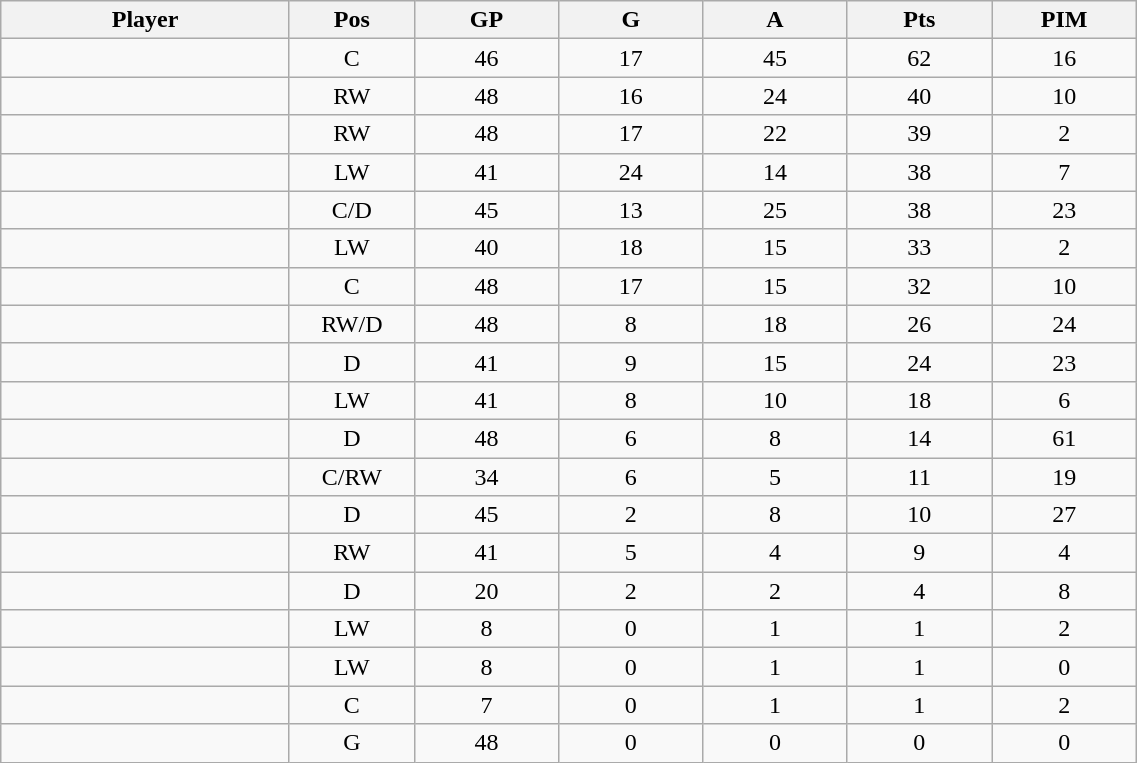<table class="wikitable sortable" width="60%">
<tr ALIGN="center">
<th bgcolor="#DDDDFF" width="10%">Player</th>
<th bgcolor="#DDDDFF" width="3%" title="Position">Pos</th>
<th bgcolor="#DDDDFF" width="5%" title="Games played">GP</th>
<th bgcolor="#DDDDFF" width="5%" title="Goals">G</th>
<th bgcolor="#DDDDFF" width="5%" title="Assists">A</th>
<th bgcolor="#DDDDFF" width="5%" title="Points">Pts</th>
<th bgcolor="#DDDDFF" width="5%" title="Penalties in Minutes">PIM</th>
</tr>
<tr align="center">
<td align="right"></td>
<td>C</td>
<td>46</td>
<td>17</td>
<td>45</td>
<td>62</td>
<td>16</td>
</tr>
<tr align="center">
<td align="right"></td>
<td>RW</td>
<td>48</td>
<td>16</td>
<td>24</td>
<td>40</td>
<td>10</td>
</tr>
<tr align="center">
<td align="right"></td>
<td>RW</td>
<td>48</td>
<td>17</td>
<td>22</td>
<td>39</td>
<td>2</td>
</tr>
<tr align="center">
<td align="right"></td>
<td>LW</td>
<td>41</td>
<td>24</td>
<td>14</td>
<td>38</td>
<td>7</td>
</tr>
<tr align="center">
<td align="right"></td>
<td>C/D</td>
<td>45</td>
<td>13</td>
<td>25</td>
<td>38</td>
<td>23</td>
</tr>
<tr align="center">
<td align="right"></td>
<td>LW</td>
<td>40</td>
<td>18</td>
<td>15</td>
<td>33</td>
<td>2</td>
</tr>
<tr align="center">
<td align="right"></td>
<td>C</td>
<td>48</td>
<td>17</td>
<td>15</td>
<td>32</td>
<td>10</td>
</tr>
<tr align="center">
<td align="right"></td>
<td>RW/D</td>
<td>48</td>
<td>8</td>
<td>18</td>
<td>26</td>
<td>24</td>
</tr>
<tr align="center">
<td align="right"></td>
<td>D</td>
<td>41</td>
<td>9</td>
<td>15</td>
<td>24</td>
<td>23</td>
</tr>
<tr align="center">
<td align="right"></td>
<td>LW</td>
<td>41</td>
<td>8</td>
<td>10</td>
<td>18</td>
<td>6</td>
</tr>
<tr align="center">
<td align="right"></td>
<td>D</td>
<td>48</td>
<td>6</td>
<td>8</td>
<td>14</td>
<td>61</td>
</tr>
<tr align="center">
<td align="right"></td>
<td>C/RW</td>
<td>34</td>
<td>6</td>
<td>5</td>
<td>11</td>
<td>19</td>
</tr>
<tr align="center">
<td align="right"></td>
<td>D</td>
<td>45</td>
<td>2</td>
<td>8</td>
<td>10</td>
<td>27</td>
</tr>
<tr align="center">
<td align="right"></td>
<td>RW</td>
<td>41</td>
<td>5</td>
<td>4</td>
<td>9</td>
<td>4</td>
</tr>
<tr align="center">
<td align="right"></td>
<td>D</td>
<td>20</td>
<td>2</td>
<td>2</td>
<td>4</td>
<td>8</td>
</tr>
<tr align="center">
<td align="right"></td>
<td>LW</td>
<td>8</td>
<td>0</td>
<td>1</td>
<td>1</td>
<td>2</td>
</tr>
<tr align="center">
<td align="right"></td>
<td>LW</td>
<td>8</td>
<td>0</td>
<td>1</td>
<td>1</td>
<td>0</td>
</tr>
<tr align="center">
<td align="right"></td>
<td>C</td>
<td>7</td>
<td>0</td>
<td>1</td>
<td>1</td>
<td>2</td>
</tr>
<tr align="center">
<td align="right"></td>
<td>G</td>
<td>48</td>
<td>0</td>
<td>0</td>
<td>0</td>
<td>0</td>
</tr>
</table>
